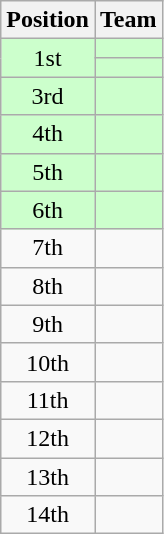<table class="wikitable">
<tr>
<th>Position</th>
<th>Team</th>
</tr>
<tr style="background:#cfc">
<td style="text-align:center" rowspan=2>1st</td>
<td></td>
</tr>
<tr style="background:#cfc">
<td></td>
</tr>
<tr style="background:#cfc">
<td style="text-align:center">3rd</td>
<td></td>
</tr>
<tr style="background:#cfc">
<td style="text-align:center">4th</td>
<td></td>
</tr>
<tr style="background:#cfc">
<td style="text-align:center">5th</td>
<td></td>
</tr>
<tr style="background:#cfc">
<td style="text-align:center">6th</td>
<td></td>
</tr>
<tr>
<td style="text-align:center">7th</td>
<td></td>
</tr>
<tr>
<td style="text-align:center">8th</td>
<td></td>
</tr>
<tr>
<td style="text-align:center">9th</td>
<td></td>
</tr>
<tr>
<td style="text-align:center">10th</td>
<td></td>
</tr>
<tr>
<td style="text-align:center">11th</td>
<td></td>
</tr>
<tr>
<td style="text-align:center">12th</td>
<td></td>
</tr>
<tr>
<td style="text-align:center">13th</td>
<td></td>
</tr>
<tr>
<td style="text-align:center">14th</td>
<td></td>
</tr>
</table>
